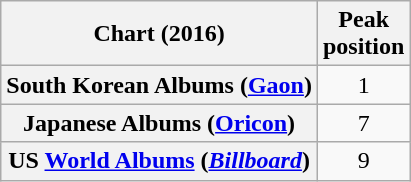<table class="wikitable sortable plainrowheaders" style="text-align:center">
<tr>
<th>Chart (2016)</th>
<th>Peak<br>position</th>
</tr>
<tr>
<th scope="row">South Korean Albums (<a href='#'>Gaon</a>)</th>
<td>1</td>
</tr>
<tr>
<th scope="row">Japanese Albums (<a href='#'>Oricon</a>)</th>
<td>7</td>
</tr>
<tr>
<th scope="row">US <a href='#'>World Albums</a> (<em><a href='#'>Billboard</a></em>)</th>
<td>9</td>
</tr>
</table>
